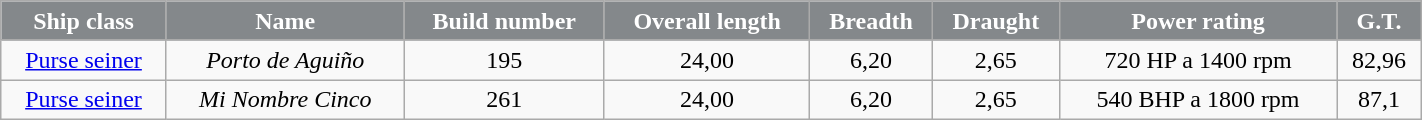<table class="wikitable" align="center" border="1" style="width:75%; height:80px">
<tr align="center" style="background:#84888B; color:White">
<td><strong>Ship class</strong></td>
<td><strong>Name</strong></td>
<td><strong>Build number</strong></td>
<td><strong>Overall length</strong></td>
<td><strong>Breadth</strong></td>
<td><strong>Draught</strong></td>
<td><strong>Power rating</strong></td>
<td><strong>G.T.</strong></td>
</tr>
<tr align="center">
<td><a href='#'>Purse seiner</a></td>
<td><em>Porto de Aguiño</em> </td>
<td>195</td>
<td>24,00</td>
<td>6,20</td>
<td>2,65</td>
<td>720 HP a 1400 rpm</td>
<td>82,96</td>
</tr>
<tr align="center">
<td><a href='#'>Purse seiner</a></td>
<td><em>Mi Nombre Cinco</em></td>
<td>261</td>
<td>24,00</td>
<td>6,20</td>
<td>2,65</td>
<td>540 BHP a 1800 rpm</td>
<td>87,1</td>
</tr>
</table>
